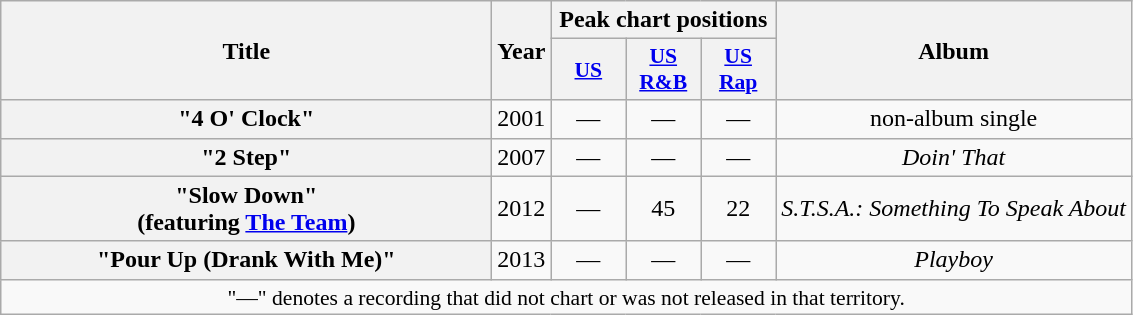<table class="wikitable plainrowheaders" style="text-align:center;">
<tr>
<th scope="col" rowspan="2" style="width:20em;">Title</th>
<th scope="col" rowspan="2">Year</th>
<th scope="col" colspan="3">Peak chart positions</th>
<th scope="col" rowspan="2">Album</th>
</tr>
<tr>
<th scope="col" style="width:3em;font-size:90%;"><a href='#'>US</a></th>
<th scope="col" style="width:3em;font-size:90%;"><a href='#'>US R&B</a><br></th>
<th scope="col" style="width:3em;font-size:90%;"><a href='#'>US Rap</a><br></th>
</tr>
<tr>
<th scope="row">"4 O' Clock"</th>
<td>2001</td>
<td>—</td>
<td>—</td>
<td>—</td>
<td>non-album single</td>
</tr>
<tr>
<th scope="row">"2 Step"</th>
<td>2007</td>
<td>—</td>
<td>—</td>
<td>—</td>
<td><em>Doin' That</em></td>
</tr>
<tr>
<th scope="row">"Slow Down"<br><span>(featuring <a href='#'>The Team</a>)</span></th>
<td>2012</td>
<td>—</td>
<td>45</td>
<td>22</td>
<td><em>S.T.S.A.: Something To Speak About</em></td>
</tr>
<tr>
<th scope="row">"Pour Up (Drank With Me)"</th>
<td>2013</td>
<td>—</td>
<td>—</td>
<td>—</td>
<td><em>Playboy</em></td>
</tr>
<tr>
<td colspan="6" style="font-size:90%">"—" denotes a recording that did not chart or was not released in that territory.</td>
</tr>
</table>
